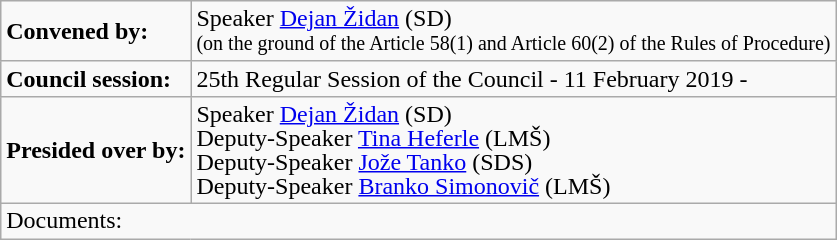<table class="wikitable" style="line-height:16px;">
<tr>
<td><strong>Convened by:</strong></td>
<td>Speaker <a href='#'>Dejan Židan</a> (SD)<br><small>(on the ground of the Article 58(1) and Article 60(2) of the Rules of Procedure)</small></td>
</tr>
<tr>
<td><strong>Council session:</strong></td>
<td>25th Regular Session of the Council - 11 February 2019 -</td>
</tr>
<tr>
<td><strong>Presided over by:</strong></td>
<td>Speaker <a href='#'>Dejan Židan</a> (SD)<br>Deputy-Speaker <a href='#'>Tina Heferle</a> (LMŠ)<br>Deputy-Speaker <a href='#'>Jože Tanko</a> (SDS)<br>Deputy-Speaker <a href='#'>Branko Simonovič</a> (LMŠ)</td>
</tr>
<tr>
<td colspan="2">Documents:</td>
</tr>
</table>
